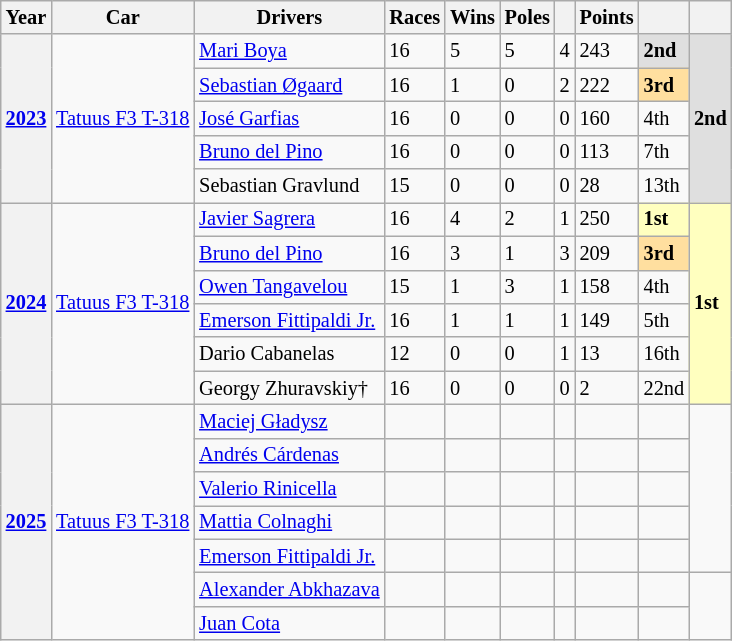<table class="wikitable" style="font-size:85%">
<tr>
<th>Year</th>
<th>Car</th>
<th>Drivers</th>
<th>Races</th>
<th>Wins</th>
<th>Poles</th>
<th></th>
<th>Points</th>
<th></th>
<th></th>
</tr>
<tr>
<th rowspan="5"><a href='#'>2023</a></th>
<td rowspan="5"><a href='#'>Tatuus F3 T-318</a></td>
<td> <a href='#'>Mari Boya</a></td>
<td>16</td>
<td>5</td>
<td>5</td>
<td>4</td>
<td>243</td>
<td style="background:#DFDFDF;"><strong>2nd</strong></td>
<td rowspan="5" style="background:#DFDFDF;"><strong>2nd</strong></td>
</tr>
<tr>
<td> <a href='#'>Sebastian Øgaard</a></td>
<td>16</td>
<td>1</td>
<td>0</td>
<td>2</td>
<td>222</td>
<td style="background:#FFDF9F;"><strong>3rd</strong></td>
</tr>
<tr>
<td> <a href='#'>José Garfias</a></td>
<td>16</td>
<td>0</td>
<td>0</td>
<td>0</td>
<td>160</td>
<td>4th</td>
</tr>
<tr>
<td> <a href='#'>Bruno del Pino</a></td>
<td>16</td>
<td>0</td>
<td>0</td>
<td>0</td>
<td>113</td>
<td>7th</td>
</tr>
<tr>
<td> Sebastian Gravlund</td>
<td>15</td>
<td>0</td>
<td>0</td>
<td>0</td>
<td>28</td>
<td>13th</td>
</tr>
<tr>
<th rowspan="6"><a href='#'>2024</a></th>
<td rowspan="6"><a href='#'>Tatuus F3 T-318</a></td>
<td> <a href='#'>Javier Sagrera</a></td>
<td>16</td>
<td>4</td>
<td>2</td>
<td>1</td>
<td>250</td>
<td style="background:#FFFFBF;"><strong>1st</strong></td>
<td rowspan="6" style="background:#FFFFBF;"><strong>1st</strong></td>
</tr>
<tr>
<td> <a href='#'>Bruno del Pino</a></td>
<td>16</td>
<td>3</td>
<td>1</td>
<td>3</td>
<td>209</td>
<td style="background:#FFDF9F;"><strong>3rd</strong></td>
</tr>
<tr>
<td> <a href='#'>Owen Tangavelou</a></td>
<td>15</td>
<td>1</td>
<td>3</td>
<td>1</td>
<td>158</td>
<td>4th</td>
</tr>
<tr>
<td> <a href='#'>Emerson Fittipaldi Jr.</a></td>
<td>16</td>
<td>1</td>
<td>1</td>
<td>1</td>
<td>149</td>
<td>5th</td>
</tr>
<tr>
<td> Dario Cabanelas</td>
<td>12</td>
<td>0</td>
<td>0</td>
<td>1</td>
<td>13</td>
<td>16th</td>
</tr>
<tr>
<td> Georgy Zhuravskiy†</td>
<td>16</td>
<td>0</td>
<td>0</td>
<td>0</td>
<td>2</td>
<td>22nd</td>
</tr>
<tr>
<th rowspan="7"><a href='#'>2025</a></th>
<td rowspan="7"><a href='#'>Tatuus F3 T-318</a></td>
<td> <a href='#'>Maciej Gładysz</a></td>
<td></td>
<td></td>
<td></td>
<td></td>
<td></td>
<td></td>
<td rowspan="5"></td>
</tr>
<tr>
<td> <a href='#'>Andrés Cárdenas</a></td>
<td></td>
<td></td>
<td></td>
<td></td>
<td></td>
<td></td>
</tr>
<tr>
<td> <a href='#'>Valerio Rinicella</a></td>
<td></td>
<td></td>
<td></td>
<td></td>
<td></td>
<td></td>
</tr>
<tr>
<td> <a href='#'>Mattia Colnaghi</a></td>
<td></td>
<td></td>
<td></td>
<td></td>
<td></td>
<td></td>
</tr>
<tr>
<td> <a href='#'>Emerson Fittipaldi Jr.</a></td>
<td></td>
<td></td>
<td></td>
<td></td>
<td></td>
<td></td>
</tr>
<tr>
<td> <a href='#'>Alexander Abkhazava</a></td>
<td></td>
<td></td>
<td></td>
<td></td>
<td></td>
<td></td>
<td rowspan="2"></td>
</tr>
<tr>
<td> <a href='#'>Juan Cota</a></td>
<td></td>
<td></td>
<td></td>
<td></td>
<td></td>
<td></td>
</tr>
</table>
